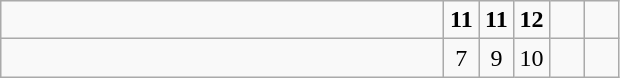<table class="wikitable">
<tr>
<td style="width:18em"><strong></strong></td>
<td align=center style="width:1em"><strong>11</strong></td>
<td align=center style="width:1em"><strong>11</strong></td>
<td align=center style="width:1em"><strong>12</strong></td>
<td align=center style="width:1em"></td>
<td align=center style="width:1em"></td>
</tr>
<tr>
<td style="width:18em"></td>
<td align=center style="width:1em">7</td>
<td align=center style="width:1em">9</td>
<td align=center style="width:1em">10</td>
<td align=center style="width:1em"></td>
<td align=center style="width:1em"></td>
</tr>
</table>
